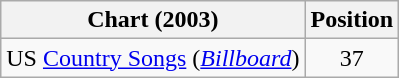<table class="wikitable sortable">
<tr>
<th scope="col">Chart (2003)</th>
<th scope="col">Position</th>
</tr>
<tr>
<td>US <a href='#'>Country Songs</a> (<em><a href='#'>Billboard</a></em>)</td>
<td align="center">37</td>
</tr>
</table>
